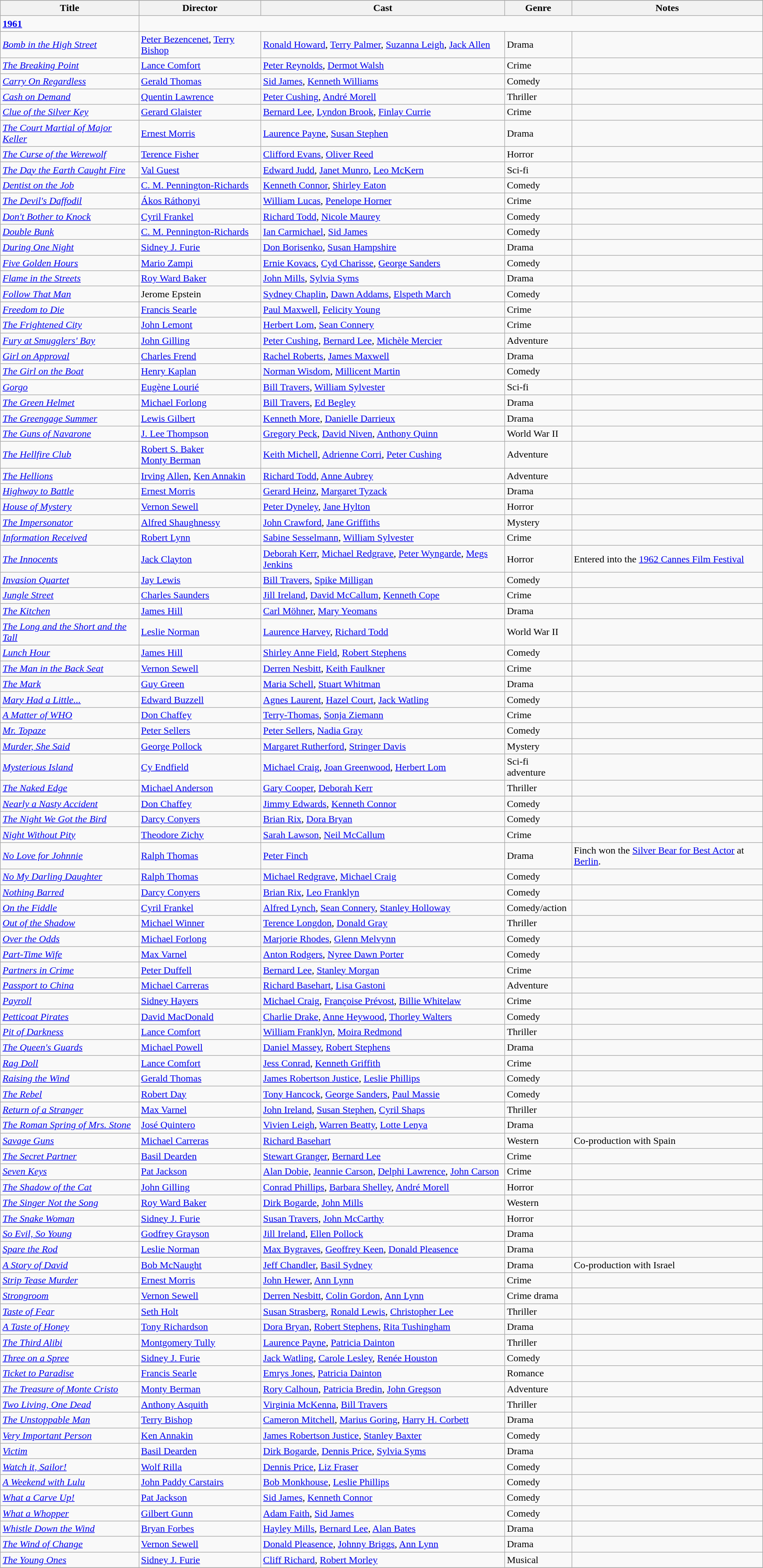<table class="wikitable">
<tr>
</tr>
<tr>
<th>Title</th>
<th>Director</th>
<th>Cast</th>
<th>Genre</th>
<th>Notes</th>
</tr>
<tr>
<td><strong><a href='#'>1961</a></strong></td>
</tr>
<tr>
<td><em><a href='#'>Bomb in the High Street</a></em></td>
<td><a href='#'>Peter Bezencenet</a>, <a href='#'>Terry Bishop</a></td>
<td><a href='#'>Ronald Howard</a>, <a href='#'>Terry Palmer</a>, <a href='#'>Suzanna Leigh</a>, <a href='#'>Jack Allen</a></td>
<td>Drama</td>
<td></td>
</tr>
<tr>
<td><em><a href='#'>The Breaking Point</a></em></td>
<td><a href='#'>Lance Comfort</a></td>
<td><a href='#'>Peter Reynolds</a>, <a href='#'>Dermot Walsh</a></td>
<td>Crime</td>
<td></td>
</tr>
<tr>
<td><em><a href='#'>Carry On Regardless</a></em></td>
<td><a href='#'>Gerald Thomas</a></td>
<td><a href='#'>Sid James</a>, <a href='#'>Kenneth Williams</a></td>
<td>Comedy</td>
<td></td>
</tr>
<tr>
<td><em><a href='#'>Cash on Demand</a></em></td>
<td><a href='#'>Quentin Lawrence</a></td>
<td><a href='#'>Peter Cushing</a>, <a href='#'>André Morell</a></td>
<td>Thriller</td>
<td></td>
</tr>
<tr>
<td><em><a href='#'>Clue of the Silver Key</a></em></td>
<td><a href='#'>Gerard Glaister</a></td>
<td><a href='#'>Bernard Lee</a>, <a href='#'>Lyndon Brook</a>, <a href='#'>Finlay Currie</a></td>
<td>Crime</td>
<td></td>
</tr>
<tr>
<td><em><a href='#'>The Court Martial of Major Keller</a></em></td>
<td><a href='#'>Ernest Morris</a></td>
<td><a href='#'>Laurence Payne</a>, <a href='#'>Susan Stephen</a></td>
<td>Drama</td>
<td></td>
</tr>
<tr>
<td><em><a href='#'>The Curse of the Werewolf</a></em></td>
<td><a href='#'>Terence Fisher</a></td>
<td><a href='#'>Clifford Evans</a>, <a href='#'>Oliver Reed</a></td>
<td>Horror</td>
<td></td>
</tr>
<tr>
<td><em><a href='#'>The Day the Earth Caught Fire</a></em></td>
<td><a href='#'>Val Guest</a></td>
<td><a href='#'>Edward Judd</a>, <a href='#'>Janet Munro</a>, <a href='#'>Leo McKern</a></td>
<td>Sci-fi</td>
<td></td>
</tr>
<tr>
<td><em><a href='#'>Dentist on the Job</a></em></td>
<td><a href='#'>C. M. Pennington-Richards</a></td>
<td><a href='#'>Kenneth Connor</a>, <a href='#'>Shirley Eaton</a></td>
<td>Comedy</td>
<td></td>
</tr>
<tr>
<td><em><a href='#'>The Devil's Daffodil</a></em></td>
<td><a href='#'>Ákos Ráthonyi</a></td>
<td><a href='#'>William Lucas</a>, <a href='#'>Penelope Horner</a></td>
<td>Crime</td>
<td></td>
</tr>
<tr>
<td><em><a href='#'>Don't Bother to Knock</a></em></td>
<td><a href='#'>Cyril Frankel</a></td>
<td><a href='#'>Richard Todd</a>, <a href='#'>Nicole Maurey</a></td>
<td>Comedy</td>
<td></td>
</tr>
<tr>
<td><em><a href='#'>Double Bunk</a></em></td>
<td><a href='#'>C. M. Pennington-Richards</a></td>
<td><a href='#'>Ian Carmichael</a>, <a href='#'>Sid James</a></td>
<td>Comedy</td>
<td></td>
</tr>
<tr>
<td><em><a href='#'>During One Night</a></em></td>
<td><a href='#'>Sidney J. Furie</a></td>
<td><a href='#'>Don Borisenko</a>, <a href='#'>Susan Hampshire</a></td>
<td>Drama</td>
<td></td>
</tr>
<tr>
<td><em><a href='#'>Five Golden Hours</a></em></td>
<td><a href='#'>Mario Zampi</a></td>
<td><a href='#'>Ernie Kovacs</a>, <a href='#'>Cyd Charisse</a>, <a href='#'>George Sanders</a></td>
<td>Comedy</td>
<td></td>
</tr>
<tr>
<td><em><a href='#'>Flame in the Streets</a></em></td>
<td><a href='#'>Roy Ward Baker</a></td>
<td><a href='#'>John Mills</a>, <a href='#'>Sylvia Syms</a></td>
<td>Drama</td>
<td></td>
</tr>
<tr>
<td><em><a href='#'>Follow That Man</a></em></td>
<td>Jerome Epstein</td>
<td><a href='#'>Sydney Chaplin</a>, <a href='#'>Dawn Addams</a>, <a href='#'>Elspeth March</a></td>
<td>Comedy</td>
<td></td>
</tr>
<tr>
<td><em><a href='#'>Freedom to Die</a></em></td>
<td><a href='#'>Francis Searle</a></td>
<td><a href='#'>Paul Maxwell</a>, <a href='#'>Felicity Young</a></td>
<td>Crime</td>
<td></td>
</tr>
<tr>
<td><em><a href='#'>The Frightened City</a></em></td>
<td><a href='#'>John Lemont</a></td>
<td><a href='#'>Herbert Lom</a>, <a href='#'>Sean Connery</a></td>
<td>Crime</td>
<td></td>
</tr>
<tr>
<td><em><a href='#'>Fury at Smugglers' Bay</a></em></td>
<td><a href='#'>John Gilling</a></td>
<td><a href='#'>Peter Cushing</a>, <a href='#'>Bernard Lee</a>, <a href='#'>Michèle Mercier</a></td>
<td>Adventure</td>
<td></td>
</tr>
<tr>
<td><em><a href='#'>Girl on Approval</a></em></td>
<td><a href='#'>Charles Frend</a></td>
<td><a href='#'>Rachel Roberts</a>, <a href='#'>James Maxwell</a></td>
<td>Drama</td>
<td></td>
</tr>
<tr>
<td><em><a href='#'>The Girl on the Boat</a></em></td>
<td><a href='#'>Henry Kaplan</a></td>
<td><a href='#'>Norman Wisdom</a>, <a href='#'>Millicent Martin</a></td>
<td>Comedy</td>
<td></td>
</tr>
<tr>
<td><em><a href='#'>Gorgo</a></em></td>
<td><a href='#'>Eugène Lourié</a></td>
<td><a href='#'>Bill Travers</a>, <a href='#'>William Sylvester</a></td>
<td>Sci-fi</td>
<td></td>
</tr>
<tr>
<td><em><a href='#'>The Green Helmet</a></em></td>
<td><a href='#'>Michael Forlong</a></td>
<td><a href='#'>Bill Travers</a>, <a href='#'>Ed Begley</a></td>
<td>Drama</td>
<td></td>
</tr>
<tr>
<td><em><a href='#'>The Greengage Summer</a></em></td>
<td><a href='#'>Lewis Gilbert</a></td>
<td><a href='#'>Kenneth More</a>, <a href='#'>Danielle Darrieux</a></td>
<td>Drama</td>
<td></td>
</tr>
<tr>
<td><em><a href='#'>The Guns of Navarone</a></em></td>
<td><a href='#'>J. Lee Thompson</a></td>
<td><a href='#'>Gregory Peck</a>, <a href='#'>David Niven</a>, <a href='#'>Anthony Quinn</a></td>
<td>World War II</td>
<td></td>
</tr>
<tr>
<td><em><a href='#'>The Hellfire Club</a></em></td>
<td><a href='#'>Robert S. Baker</a> <br> <a href='#'>Monty Berman</a></td>
<td><a href='#'>Keith Michell</a>, <a href='#'>Adrienne Corri</a>, <a href='#'>Peter Cushing</a></td>
<td>Adventure</td>
<td></td>
</tr>
<tr>
<td><em><a href='#'>The Hellions</a></em></td>
<td><a href='#'>Irving Allen</a>, <a href='#'>Ken Annakin</a></td>
<td><a href='#'>Richard Todd</a>, <a href='#'>Anne Aubrey</a></td>
<td>Adventure</td>
<td></td>
</tr>
<tr>
<td><em><a href='#'>Highway to Battle</a></em></td>
<td><a href='#'>Ernest Morris</a></td>
<td><a href='#'>Gerard Heinz</a>, <a href='#'>Margaret Tyzack</a></td>
<td>Drama</td>
<td></td>
</tr>
<tr>
<td><em><a href='#'>House of Mystery</a></em></td>
<td><a href='#'>Vernon Sewell</a></td>
<td><a href='#'>Peter Dyneley</a>, <a href='#'>Jane Hylton</a></td>
<td>Horror</td>
<td></td>
</tr>
<tr>
<td><em><a href='#'>The Impersonator</a></em></td>
<td><a href='#'>Alfred Shaughnessy</a></td>
<td><a href='#'>John Crawford</a>, <a href='#'>Jane Griffiths</a></td>
<td>Mystery</td>
<td></td>
</tr>
<tr>
<td><em><a href='#'>Information Received</a></em></td>
<td><a href='#'>Robert Lynn</a></td>
<td><a href='#'>Sabine Sesselmann</a>, <a href='#'>William Sylvester</a></td>
<td>Crime</td>
<td></td>
</tr>
<tr>
<td><em><a href='#'>The Innocents</a></em></td>
<td><a href='#'>Jack Clayton</a></td>
<td><a href='#'>Deborah Kerr</a>, <a href='#'>Michael Redgrave</a>, <a href='#'>Peter Wyngarde</a>, <a href='#'>Megs Jenkins</a></td>
<td>Horror</td>
<td>Entered into the <a href='#'>1962 Cannes Film Festival</a></td>
</tr>
<tr>
<td><em><a href='#'>Invasion Quartet</a></em></td>
<td><a href='#'>Jay Lewis</a></td>
<td><a href='#'>Bill Travers</a>, <a href='#'>Spike Milligan</a></td>
<td>Comedy</td>
<td></td>
</tr>
<tr>
<td><em><a href='#'>Jungle Street</a></em></td>
<td><a href='#'>Charles Saunders</a></td>
<td><a href='#'>Jill Ireland</a>, <a href='#'>David McCallum</a>, <a href='#'>Kenneth Cope</a></td>
<td>Crime</td>
<td></td>
</tr>
<tr>
<td><em><a href='#'>The Kitchen</a></em></td>
<td><a href='#'>James Hill</a></td>
<td><a href='#'>Carl Möhner</a>, <a href='#'>Mary Yeomans</a></td>
<td>Drama</td>
<td></td>
</tr>
<tr>
<td><em><a href='#'>The Long and the Short and the Tall</a></em></td>
<td><a href='#'>Leslie Norman</a></td>
<td><a href='#'>Laurence Harvey</a>, <a href='#'>Richard Todd</a></td>
<td>World War II</td>
<td></td>
</tr>
<tr>
<td><em><a href='#'>Lunch Hour</a></em></td>
<td><a href='#'>James Hill</a></td>
<td><a href='#'>Shirley Anne Field</a>, <a href='#'>Robert Stephens</a></td>
<td>Comedy</td>
<td></td>
</tr>
<tr>
<td><em><a href='#'>The Man in the Back Seat</a></em></td>
<td><a href='#'>Vernon Sewell</a></td>
<td><a href='#'>Derren Nesbitt</a>, <a href='#'>Keith Faulkner</a></td>
<td>Crime</td>
<td></td>
</tr>
<tr>
<td><em><a href='#'>The Mark</a></em></td>
<td><a href='#'>Guy Green</a></td>
<td><a href='#'>Maria Schell</a>, <a href='#'>Stuart Whitman</a></td>
<td>Drama</td>
<td></td>
</tr>
<tr>
<td><em><a href='#'>Mary Had a Little...</a></em></td>
<td><a href='#'>Edward Buzzell</a></td>
<td><a href='#'>Agnes Laurent</a>, <a href='#'>Hazel Court</a>, <a href='#'>Jack Watling</a></td>
<td>Comedy</td>
<td></td>
</tr>
<tr>
<td><em><a href='#'>A Matter of WHO</a></em></td>
<td><a href='#'>Don Chaffey</a></td>
<td><a href='#'>Terry-Thomas</a>, <a href='#'>Sonja Ziemann</a></td>
<td>Crime</td>
<td></td>
</tr>
<tr>
<td><em><a href='#'>Mr. Topaze</a></em></td>
<td><a href='#'>Peter Sellers</a></td>
<td><a href='#'>Peter Sellers</a>, <a href='#'>Nadia Gray</a></td>
<td>Comedy</td>
<td></td>
</tr>
<tr>
<td><em><a href='#'>Murder, She Said</a></em></td>
<td><a href='#'>George Pollock</a></td>
<td><a href='#'>Margaret Rutherford</a>, <a href='#'>Stringer Davis</a></td>
<td>Mystery</td>
<td></td>
</tr>
<tr>
<td><em><a href='#'>Mysterious Island</a></em></td>
<td><a href='#'>Cy Endfield</a></td>
<td><a href='#'>Michael Craig</a>,  <a href='#'>Joan Greenwood</a>, <a href='#'>Herbert Lom</a></td>
<td>Sci-fi adventure</td>
<td></td>
</tr>
<tr>
<td><em><a href='#'>The Naked Edge</a></em></td>
<td><a href='#'>Michael Anderson</a></td>
<td><a href='#'>Gary Cooper</a>, <a href='#'>Deborah Kerr</a></td>
<td>Thriller</td>
<td></td>
</tr>
<tr>
<td><em><a href='#'>Nearly a Nasty Accident</a></em></td>
<td><a href='#'>Don Chaffey</a></td>
<td><a href='#'>Jimmy Edwards</a>, <a href='#'>Kenneth Connor</a></td>
<td>Comedy</td>
<td></td>
</tr>
<tr>
<td><em><a href='#'>The Night We Got the Bird</a></em></td>
<td><a href='#'>Darcy Conyers</a></td>
<td><a href='#'>Brian Rix</a>, <a href='#'>Dora Bryan</a></td>
<td>Comedy</td>
<td></td>
</tr>
<tr>
<td><em><a href='#'>Night Without Pity</a></em></td>
<td><a href='#'>Theodore Zichy</a></td>
<td><a href='#'>Sarah Lawson</a>, <a href='#'>Neil McCallum</a></td>
<td>Crime</td>
<td></td>
</tr>
<tr>
<td><em><a href='#'>No Love for Johnnie</a></em></td>
<td><a href='#'>Ralph Thomas</a></td>
<td><a href='#'>Peter Finch</a></td>
<td>Drama</td>
<td>Finch won the <a href='#'>Silver Bear for Best Actor</a> at <a href='#'>Berlin</a>.</td>
</tr>
<tr>
<td><em><a href='#'>No My Darling Daughter</a></em></td>
<td><a href='#'>Ralph Thomas</a></td>
<td><a href='#'>Michael Redgrave</a>, <a href='#'>Michael Craig</a></td>
<td>Comedy</td>
<td></td>
</tr>
<tr>
<td><em><a href='#'>Nothing Barred</a></em></td>
<td><a href='#'>Darcy Conyers</a></td>
<td><a href='#'>Brian Rix</a>, <a href='#'>Leo Franklyn</a></td>
<td>Comedy</td>
<td></td>
</tr>
<tr>
<td><em><a href='#'>On the Fiddle</a></em></td>
<td><a href='#'>Cyril Frankel</a></td>
<td><a href='#'>Alfred Lynch</a>, <a href='#'>Sean Connery</a>, <a href='#'>Stanley Holloway</a></td>
<td>Comedy/action</td>
<td></td>
</tr>
<tr>
<td><em><a href='#'>Out of the Shadow</a></em></td>
<td><a href='#'>Michael Winner</a></td>
<td><a href='#'>Terence Longdon</a>, <a href='#'>Donald Gray</a></td>
<td>Thriller</td>
<td></td>
</tr>
<tr>
<td><em><a href='#'>Over the Odds</a></em></td>
<td><a href='#'>Michael Forlong</a></td>
<td><a href='#'>Marjorie Rhodes</a>, <a href='#'>Glenn Melvynn</a></td>
<td>Comedy</td>
<td></td>
</tr>
<tr>
<td><em><a href='#'>Part-Time Wife</a></em></td>
<td><a href='#'>Max Varnel</a></td>
<td><a href='#'>Anton Rodgers</a>, <a href='#'>Nyree Dawn Porter</a></td>
<td>Comedy</td>
<td></td>
</tr>
<tr>
<td><em><a href='#'>Partners in Crime</a></em></td>
<td><a href='#'>Peter Duffell</a></td>
<td><a href='#'>Bernard Lee</a>, <a href='#'>Stanley Morgan</a></td>
<td>Crime</td>
<td></td>
</tr>
<tr>
<td><em><a href='#'>Passport to China</a></em></td>
<td><a href='#'>Michael Carreras</a></td>
<td><a href='#'>Richard Basehart</a>, <a href='#'>Lisa Gastoni</a></td>
<td>Adventure</td>
<td></td>
</tr>
<tr>
<td><em><a href='#'>Payroll</a></em></td>
<td><a href='#'>Sidney Hayers</a></td>
<td><a href='#'>Michael Craig</a>, <a href='#'>Françoise Prévost</a>, <a href='#'>Billie Whitelaw</a></td>
<td>Crime</td>
<td></td>
</tr>
<tr>
<td><em><a href='#'>Petticoat Pirates</a></em></td>
<td><a href='#'>David MacDonald</a></td>
<td><a href='#'>Charlie Drake</a>, <a href='#'>Anne Heywood</a>, <a href='#'>Thorley Walters</a></td>
<td>Comedy</td>
<td></td>
</tr>
<tr>
<td><em><a href='#'>Pit of Darkness</a></em></td>
<td><a href='#'>Lance Comfort</a></td>
<td><a href='#'>William Franklyn</a>, <a href='#'>Moira Redmond</a></td>
<td>Thriller</td>
<td></td>
</tr>
<tr>
<td><em><a href='#'>The Queen's Guards</a></em></td>
<td><a href='#'>Michael Powell</a></td>
<td><a href='#'>Daniel Massey</a>, <a href='#'>Robert Stephens</a></td>
<td>Drama</td>
<td></td>
</tr>
<tr>
<td><em><a href='#'>Rag Doll</a></em></td>
<td><a href='#'>Lance Comfort</a></td>
<td><a href='#'>Jess Conrad</a>, <a href='#'>Kenneth Griffith</a></td>
<td>Crime</td>
<td></td>
</tr>
<tr>
<td><em><a href='#'>Raising the Wind</a></em></td>
<td><a href='#'>Gerald Thomas</a></td>
<td><a href='#'>James Robertson Justice</a>, <a href='#'>Leslie Phillips</a></td>
<td>Comedy</td>
<td></td>
</tr>
<tr>
<td><em><a href='#'>The Rebel</a></em></td>
<td><a href='#'>Robert Day</a></td>
<td><a href='#'>Tony Hancock</a>, <a href='#'>George Sanders</a>, <a href='#'>Paul Massie</a></td>
<td>Comedy</td>
<td></td>
</tr>
<tr>
<td><em><a href='#'>Return of a Stranger</a></em></td>
<td><a href='#'>Max Varnel</a></td>
<td><a href='#'>John Ireland</a>, <a href='#'>Susan Stephen</a>, <a href='#'>Cyril Shaps</a></td>
<td>Thriller</td>
<td></td>
</tr>
<tr>
<td><em><a href='#'>The Roman Spring of Mrs. Stone</a></em></td>
<td><a href='#'>José Quintero</a></td>
<td><a href='#'>Vivien Leigh</a>, <a href='#'>Warren Beatty</a>, <a href='#'>Lotte Lenya</a></td>
<td>Drama</td>
<td></td>
</tr>
<tr>
<td><em><a href='#'>Savage Guns</a></em></td>
<td><a href='#'>Michael Carreras</a></td>
<td><a href='#'>Richard Basehart</a></td>
<td>Western</td>
<td>Co-production with Spain</td>
</tr>
<tr>
<td><em><a href='#'>The Secret Partner</a></em></td>
<td><a href='#'>Basil Dearden</a></td>
<td><a href='#'>Stewart Granger</a>, <a href='#'>Bernard Lee</a></td>
<td>Crime</td>
<td></td>
</tr>
<tr>
<td><em><a href='#'>Seven Keys</a></em></td>
<td><a href='#'>Pat Jackson</a></td>
<td><a href='#'>Alan Dobie</a>, <a href='#'>Jeannie Carson</a>, <a href='#'>Delphi Lawrence</a>, <a href='#'>John Carson</a></td>
<td>Crime</td>
<td></td>
</tr>
<tr>
<td><em><a href='#'>The Shadow of the Cat</a></em></td>
<td><a href='#'>John Gilling</a></td>
<td><a href='#'>Conrad Phillips</a>, <a href='#'>Barbara Shelley</a>, <a href='#'>André Morell</a></td>
<td>Horror</td>
<td></td>
</tr>
<tr>
<td><em><a href='#'>The Singer Not the Song</a></em></td>
<td><a href='#'>Roy Ward Baker</a></td>
<td><a href='#'>Dirk Bogarde</a>, <a href='#'>John Mills</a></td>
<td>Western</td>
<td></td>
</tr>
<tr>
<td><em><a href='#'>The Snake Woman</a></em></td>
<td><a href='#'>Sidney J. Furie</a></td>
<td><a href='#'>Susan Travers</a>, <a href='#'>John McCarthy</a></td>
<td>Horror</td>
<td></td>
</tr>
<tr>
<td><em><a href='#'>So Evil, So Young</a></em></td>
<td><a href='#'>Godfrey Grayson</a></td>
<td><a href='#'>Jill Ireland</a>, <a href='#'>Ellen Pollock</a></td>
<td>Drama</td>
<td></td>
</tr>
<tr>
<td><em><a href='#'>Spare the Rod</a></em></td>
<td><a href='#'>Leslie Norman</a></td>
<td><a href='#'>Max Bygraves</a>, <a href='#'>Geoffrey Keen</a>, <a href='#'>Donald Pleasence</a></td>
<td>Drama</td>
<td></td>
</tr>
<tr>
<td><em><a href='#'>A Story of David</a></em></td>
<td><a href='#'>Bob McNaught</a></td>
<td><a href='#'>Jeff Chandler</a>, <a href='#'>Basil Sydney</a></td>
<td>Drama</td>
<td>Co-production with Israel</td>
</tr>
<tr>
<td><em><a href='#'>Strip Tease Murder</a></em></td>
<td><a href='#'>Ernest Morris</a></td>
<td><a href='#'>John Hewer</a>, <a href='#'>Ann Lynn</a></td>
<td>Crime</td>
<td></td>
</tr>
<tr>
<td><em><a href='#'>Strongroom</a></em></td>
<td><a href='#'>Vernon Sewell</a></td>
<td><a href='#'>Derren Nesbitt</a>, <a href='#'>Colin Gordon</a>, <a href='#'>Ann Lynn</a></td>
<td>Crime drama</td>
<td></td>
</tr>
<tr>
<td><em><a href='#'>Taste of Fear</a></em></td>
<td><a href='#'>Seth Holt</a></td>
<td><a href='#'>Susan Strasberg</a>, <a href='#'>Ronald Lewis</a>, <a href='#'>Christopher Lee</a></td>
<td>Thriller</td>
<td></td>
</tr>
<tr>
<td><em><a href='#'>A Taste of Honey</a></em></td>
<td><a href='#'>Tony Richardson</a></td>
<td><a href='#'>Dora Bryan</a>, <a href='#'>Robert Stephens</a>, <a href='#'>Rita Tushingham</a></td>
<td>Drama</td>
<td></td>
</tr>
<tr>
<td><em><a href='#'>The Third Alibi</a></em></td>
<td><a href='#'>Montgomery Tully</a></td>
<td><a href='#'>Laurence Payne</a>, <a href='#'>Patricia Dainton</a></td>
<td>Thriller</td>
<td></td>
</tr>
<tr>
<td><em><a href='#'>Three on a Spree</a></em></td>
<td><a href='#'>Sidney J. Furie</a></td>
<td><a href='#'>Jack Watling</a>, <a href='#'>Carole Lesley</a>, <a href='#'>Renée Houston</a></td>
<td>Comedy</td>
<td></td>
</tr>
<tr>
<td><em><a href='#'>Ticket to Paradise</a></em></td>
<td><a href='#'>Francis Searle</a></td>
<td><a href='#'>Emrys Jones</a>, <a href='#'>Patricia Dainton</a></td>
<td>Romance</td>
<td></td>
</tr>
<tr>
<td><em><a href='#'>The Treasure of Monte Cristo</a></em></td>
<td><a href='#'>Monty Berman</a></td>
<td><a href='#'>Rory Calhoun</a>, <a href='#'>Patricia Bredin</a>, <a href='#'>John Gregson</a></td>
<td>Adventure</td>
<td></td>
</tr>
<tr>
<td><em><a href='#'>Two Living, One Dead</a></em></td>
<td><a href='#'>Anthony Asquith</a></td>
<td><a href='#'>Virginia McKenna</a>, <a href='#'>Bill Travers</a></td>
<td>Thriller</td>
<td></td>
</tr>
<tr>
<td><em><a href='#'>The Unstoppable Man</a></em></td>
<td><a href='#'>Terry Bishop</a></td>
<td><a href='#'>Cameron Mitchell</a>, <a href='#'>Marius Goring</a>, <a href='#'>Harry H. Corbett</a></td>
<td>Drama</td>
<td></td>
</tr>
<tr>
<td><em><a href='#'>Very Important Person</a></em></td>
<td><a href='#'>Ken Annakin</a></td>
<td><a href='#'>James Robertson Justice</a>, <a href='#'>Stanley Baxter</a></td>
<td>Comedy</td>
<td></td>
</tr>
<tr>
<td><em><a href='#'>Victim</a></em></td>
<td><a href='#'>Basil Dearden</a></td>
<td><a href='#'>Dirk Bogarde</a>, <a href='#'>Dennis Price</a>, <a href='#'>Sylvia Syms</a></td>
<td>Drama</td>
<td></td>
</tr>
<tr>
<td><em><a href='#'>Watch it, Sailor!</a></em></td>
<td><a href='#'>Wolf Rilla</a></td>
<td><a href='#'>Dennis Price</a>, <a href='#'>Liz Fraser</a></td>
<td>Comedy</td>
<td></td>
</tr>
<tr>
<td><em><a href='#'>A Weekend with Lulu</a></em></td>
<td><a href='#'>John Paddy Carstairs</a></td>
<td><a href='#'>Bob Monkhouse</a>, <a href='#'>Leslie Phillips</a></td>
<td>Comedy</td>
<td></td>
</tr>
<tr>
<td><em><a href='#'>What a Carve Up!</a></em></td>
<td><a href='#'>Pat Jackson</a></td>
<td><a href='#'>Sid James</a>, <a href='#'>Kenneth Connor</a></td>
<td>Comedy</td>
<td></td>
</tr>
<tr>
<td><em><a href='#'>What a Whopper</a></em></td>
<td><a href='#'>Gilbert Gunn</a></td>
<td><a href='#'>Adam Faith</a>, <a href='#'>Sid James</a></td>
<td>Comedy</td>
<td></td>
</tr>
<tr>
<td><em><a href='#'>Whistle Down the Wind</a></em></td>
<td><a href='#'>Bryan Forbes</a></td>
<td><a href='#'>Hayley Mills</a>, <a href='#'>Bernard Lee</a>, <a href='#'>Alan Bates</a></td>
<td>Drama</td>
<td></td>
</tr>
<tr>
<td><em><a href='#'>The Wind of Change</a></em></td>
<td><a href='#'>Vernon Sewell</a></td>
<td><a href='#'>Donald Pleasence</a>, <a href='#'>Johnny Briggs</a>, <a href='#'>Ann Lynn</a></td>
<td>Drama</td>
<td></td>
</tr>
<tr>
<td><em><a href='#'>The Young Ones</a></em></td>
<td><a href='#'>Sidney J. Furie</a></td>
<td><a href='#'>Cliff Richard</a>, <a href='#'>Robert Morley</a></td>
<td>Musical</td>
<td></td>
</tr>
<tr>
</tr>
</table>
